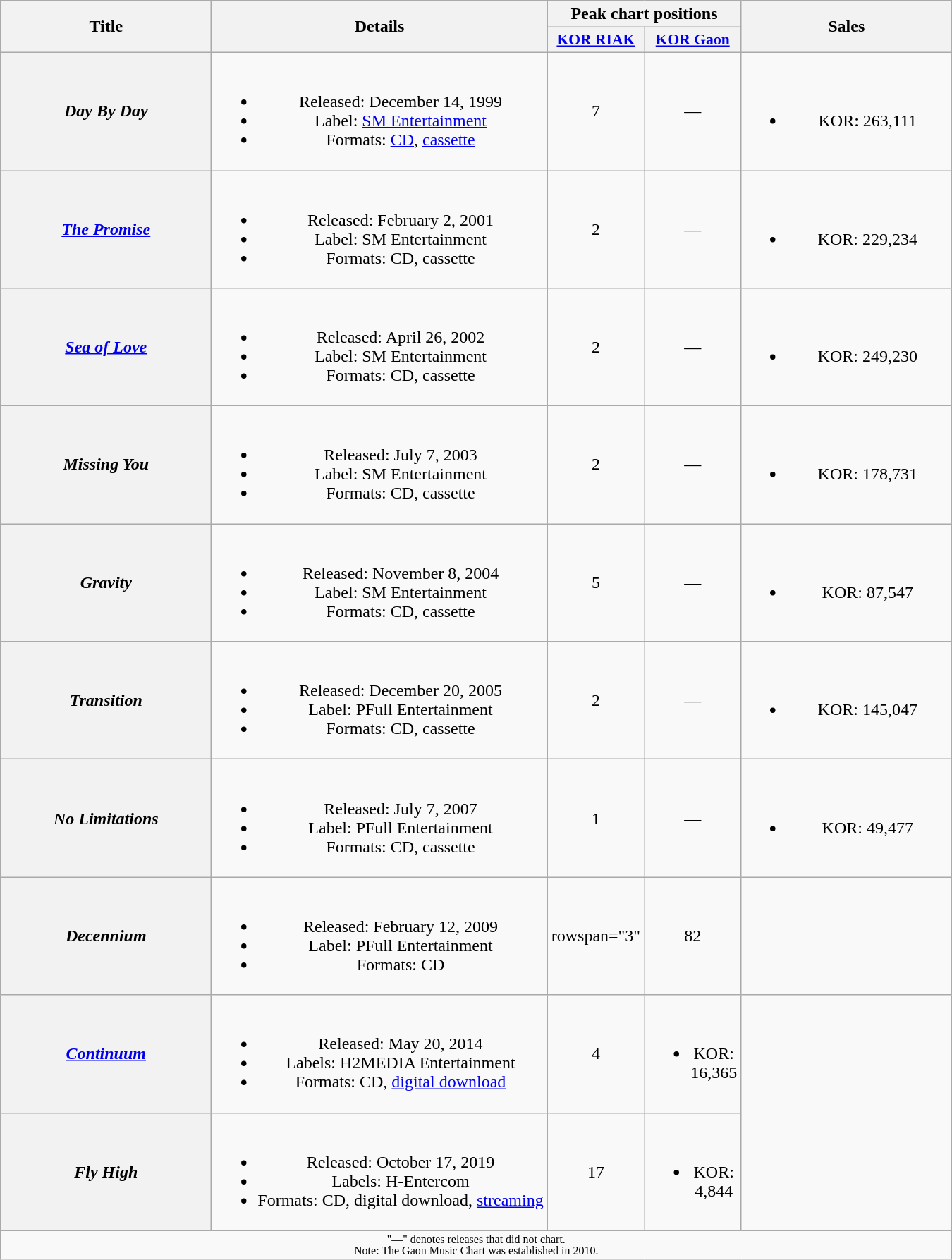<table class="wikitable plainrowheaders" style="text-align:center;">
<tr>
<th scope="col" rowspan="2" style="width:12em;">Title</th>
<th scope="col" rowspan="2">Details</th>
<th colspan="2">Peak chart positions</th>
<th scope="col" rowspan="2" style="width:12em;">Sales</th>
</tr>
<tr>
<th style="width:3em;font-size:90%"><a href='#'>KOR RIAK</a><br></th>
<th style="width:3em;font-size:90%"><a href='#'>KOR Gaon</a><br></th>
</tr>
<tr>
<th scope="row"><em>Day By Day</em></th>
<td><br><ul><li>Released: December 14, 1999 </li><li>Label: <a href='#'>SM Entertainment</a></li><li>Formats: <a href='#'>CD</a>, <a href='#'>cassette</a></li></ul></td>
<td>7</td>
<td>—</td>
<td><br><ul><li>KOR: 263,111</li></ul></td>
</tr>
<tr>
<th scope="row"><em><a href='#'>The Promise</a></em></th>
<td><br><ul><li>Released: February 2, 2001 </li><li>Label: SM Entertainment</li><li>Formats: CD, cassette</li></ul></td>
<td>2</td>
<td>—</td>
<td><br><ul><li>KOR: 229,234</li></ul></td>
</tr>
<tr>
<th scope="row"><em><a href='#'>Sea of Love</a></em></th>
<td><br><ul><li>Released: April 26, 2002 </li><li>Label: SM Entertainment</li><li>Formats: CD, cassette</li></ul></td>
<td>2</td>
<td>—</td>
<td><br><ul><li>KOR: 249,230</li></ul></td>
</tr>
<tr>
<th scope="row"><em>Missing You</em></th>
<td><br><ul><li>Released: July 7, 2003 </li><li>Label: SM Entertainment</li><li>Formats: CD, cassette</li></ul></td>
<td>2</td>
<td>—</td>
<td><br><ul><li>KOR: 178,731</li></ul></td>
</tr>
<tr>
<th scope="row"><em>Gravity</em></th>
<td><br><ul><li>Released: November 8, 2004 </li><li>Label: SM Entertainment</li><li>Formats: CD, cassette</li></ul></td>
<td>5</td>
<td>—</td>
<td><br><ul><li>KOR: 87,547</li></ul></td>
</tr>
<tr>
<th scope="row"><em>Transition</em></th>
<td><br><ul><li>Released: December 20, 2005 </li><li>Label: PFull Entertainment</li><li>Formats: CD, cassette</li></ul></td>
<td>2</td>
<td>—</td>
<td><br><ul><li>KOR: 145,047</li></ul></td>
</tr>
<tr>
<th scope="row"><em>No Limitations</em></th>
<td><br><ul><li>Released: July 7, 2007 </li><li>Label: PFull Entertainment</li><li>Formats: CD, cassette</li></ul></td>
<td>1</td>
<td>—</td>
<td><br><ul><li>KOR: 49,477</li></ul></td>
</tr>
<tr>
<th scope="row"><em>Decennium</em></th>
<td><br><ul><li>Released: February 12, 2009 </li><li>Label: PFull Entertainment</li><li>Formats: CD</li></ul></td>
<td>rowspan="3" </td>
<td>82</td>
<td></td>
</tr>
<tr>
<th scope="row"><em><a href='#'>Continuum</a></em></th>
<td><br><ul><li>Released: May 20, 2014 </li><li>Labels: H2MEDIA Entertainment</li><li>Formats: CD, <a href='#'>digital download</a></li></ul></td>
<td>4</td>
<td><br><ul><li>KOR: 16,365</li></ul></td>
</tr>
<tr>
<th scope="row"><em>Fly High</em></th>
<td><br><ul><li>Released: October 17, 2019 </li><li>Labels: H-Entercom</li><li>Formats: CD, digital download, <a href='#'>streaming</a></li></ul></td>
<td>17</td>
<td><br><ul><li>KOR: 4,844</li></ul></td>
</tr>
<tr>
<td colspan="5" style="font-size:8pt;">"—" denotes releases that did not chart.<br>Note: The Gaon Music Chart was established in 2010.</td>
</tr>
</table>
